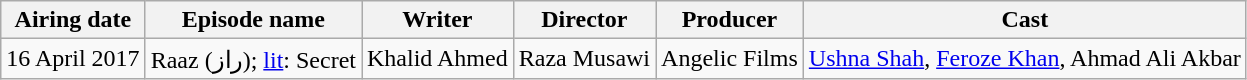<table class="wikitable plainrowheaders">
<tr>
<th>Airing date</th>
<th>Episode name</th>
<th>Writer</th>
<th>Director</th>
<th>Producer</th>
<th>Cast</th>
</tr>
<tr>
<td>16 April 2017</td>
<td>Raaz (راز); <a href='#'>lit</a>: Secret</td>
<td>Khalid Ahmed</td>
<td>Raza Musawi</td>
<td>Angelic Films</td>
<td><a href='#'>Ushna Shah</a>, <a href='#'>Feroze Khan</a>, Ahmad Ali Akbar</td>
</tr>
</table>
